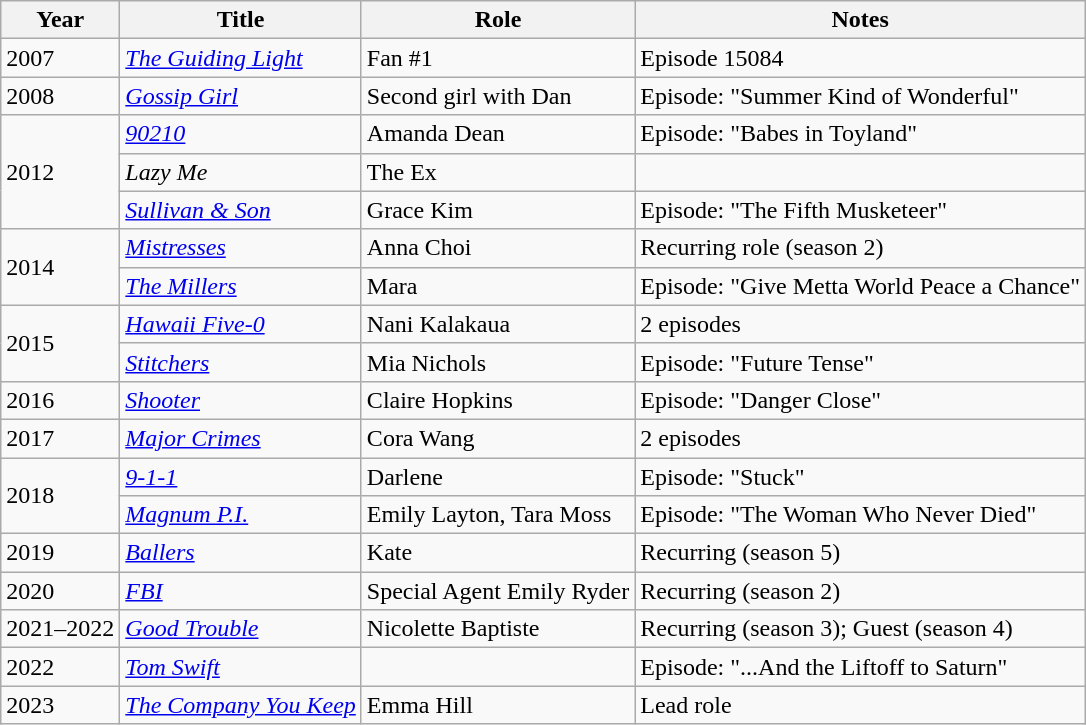<table class="wikitable sortable">
<tr>
<th>Year</th>
<th>Title</th>
<th>Role</th>
<th class="unsortable">Notes</th>
</tr>
<tr>
<td>2007</td>
<td><em><a href='#'>The Guiding Light</a></em></td>
<td>Fan #1</td>
<td>Episode 15084</td>
</tr>
<tr>
<td>2008</td>
<td><em><a href='#'>Gossip Girl</a></em></td>
<td>Second girl with Dan</td>
<td>Episode: "Summer Kind of Wonderful"</td>
</tr>
<tr>
<td rowspan=3>2012</td>
<td><em><a href='#'>90210</a></em></td>
<td>Amanda Dean</td>
<td>Episode: "Babes in Toyland"</td>
</tr>
<tr>
<td><em>Lazy Me</em></td>
<td>The Ex</td>
<td></td>
</tr>
<tr>
<td><em><a href='#'>Sullivan & Son</a></em></td>
<td>Grace Kim</td>
<td>Episode: "The Fifth Musketeer"</td>
</tr>
<tr>
<td rowspan=2>2014</td>
<td><em><a href='#'>Mistresses</a></em></td>
<td>Anna Choi</td>
<td>Recurring role (season 2)</td>
</tr>
<tr>
<td><em><a href='#'>The Millers</a></em></td>
<td>Mara</td>
<td>Episode: "Give Metta World Peace a Chance"</td>
</tr>
<tr>
<td rowspan=2>2015</td>
<td><em><a href='#'>Hawaii Five-0</a></em></td>
<td>Nani Kalakaua</td>
<td>2 episodes</td>
</tr>
<tr>
<td><em><a href='#'>Stitchers</a></em></td>
<td>Mia Nichols</td>
<td>Episode: "Future Tense"</td>
</tr>
<tr>
<td>2016</td>
<td><em><a href='#'>Shooter</a></em></td>
<td>Claire Hopkins</td>
<td>Episode: "Danger Close"</td>
</tr>
<tr>
<td>2017</td>
<td><em><a href='#'>Major Crimes</a></em></td>
<td>Cora Wang</td>
<td>2 episodes</td>
</tr>
<tr>
<td rowspan=2>2018</td>
<td><em><a href='#'>9-1-1</a></em></td>
<td>Darlene</td>
<td>Episode: "Stuck"</td>
</tr>
<tr>
<td><em><a href='#'>Magnum P.I.</a></em></td>
<td>Emily Layton, Tara Moss</td>
<td>Episode: "The Woman Who Never Died"</td>
</tr>
<tr>
<td>2019</td>
<td><em><a href='#'>Ballers</a></em></td>
<td>Kate</td>
<td>Recurring (season 5)</td>
</tr>
<tr>
<td>2020</td>
<td><em><a href='#'>FBI</a></em></td>
<td>Special Agent Emily Ryder</td>
<td>Recurring (season 2)</td>
</tr>
<tr>
<td>2021–2022</td>
<td><em><a href='#'>Good Trouble</a></em></td>
<td>Nicolette Baptiste</td>
<td>Recurring (season 3); Guest (season 4)</td>
</tr>
<tr>
<td>2022</td>
<td><em><a href='#'>Tom Swift</a></em></td>
<td></td>
<td>Episode: "...And the Liftoff to Saturn"</td>
</tr>
<tr>
<td>2023</td>
<td><em><a href='#'>The Company You Keep</a></em></td>
<td>Emma Hill</td>
<td>Lead role</td>
</tr>
</table>
